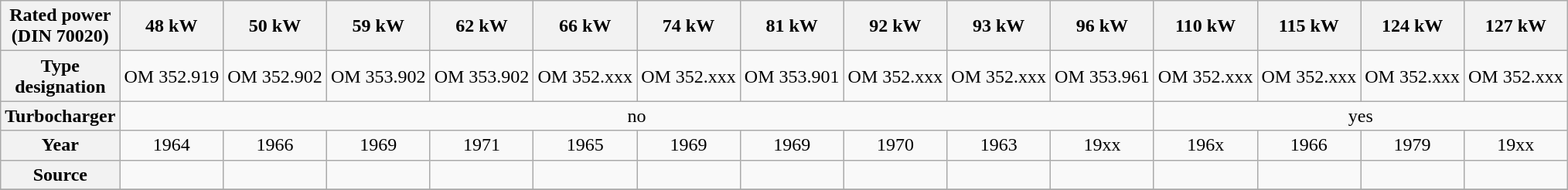<table class="wikitable" style="text-align:center;">
<tr>
<th>Rated power (DIN 70020)</th>
<th>48 kW</th>
<th>50 kW</th>
<th>59 kW</th>
<th>62 kW</th>
<th>66 kW</th>
<th>74 kW</th>
<th>81 kW</th>
<th>92 kW</th>
<th>93 kW</th>
<th>96 kW</th>
<th>110 kW</th>
<th>115 kW</th>
<th>124 kW</th>
<th>127 kW</th>
</tr>
<tr>
<th>Type designation</th>
<td>OM 352.919</td>
<td>OM 352.902</td>
<td>OM 353.902</td>
<td>OM 353.902</td>
<td>OM 352.xxx</td>
<td>OM 352.xxx</td>
<td>OM 353.901</td>
<td>OM 352.xxx</td>
<td>OM 352.xxx</td>
<td>OM 353.961</td>
<td>OM 352.xxx</td>
<td>OM 352.xxx</td>
<td>OM 352.xxx</td>
<td>OM 352.xxx</td>
</tr>
<tr>
<th>Turbocharger</th>
<td colspan="10">no</td>
<td colspan="4">yes</td>
</tr>
<tr>
<th>Year</th>
<td>1964</td>
<td>1966</td>
<td>1969</td>
<td>1971</td>
<td>1965</td>
<td>1969</td>
<td>1969</td>
<td>1970</td>
<td>1963</td>
<td>19xx</td>
<td>196x</td>
<td>1966</td>
<td>1979</td>
<td>19xx</td>
</tr>
<tr>
<th>Source</th>
<td></td>
<td></td>
<td></td>
<td></td>
<td></td>
<td></td>
<td></td>
<td></td>
<td></td>
<td></td>
<td></td>
<td></td>
<td></td>
<td></td>
</tr>
<tr>
</tr>
</table>
